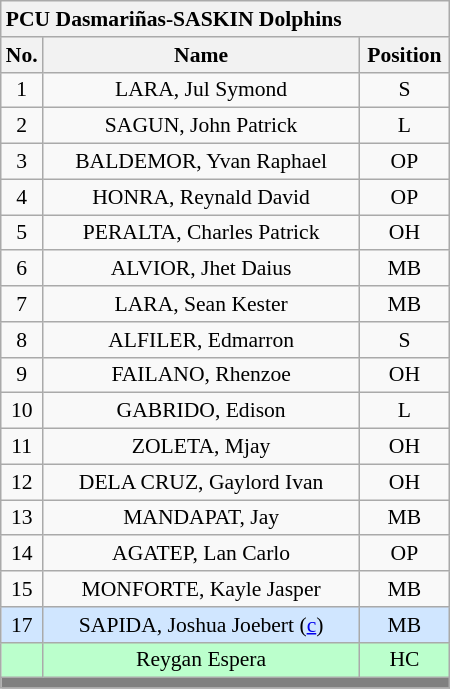<table class='wikitable mw-collapsible mw-collapsed' style='text-align: center; font-size: 90%; width: 300px; border: none;'>
<tr>
<th style='text-align: left;' colspan=3>PCU Dasmariñas-SASKIN Dolphins</th>
</tr>
<tr>
<th style="width:7%">No.</th>
<th>Name</th>
<th style="width:20%">Position</th>
</tr>
<tr>
<td>1</td>
<td>LARA, Jul Symond</td>
<td>S</td>
</tr>
<tr>
<td>2</td>
<td>SAGUN, John Patrick</td>
<td>L</td>
</tr>
<tr>
<td>3</td>
<td>BALDEMOR, Yvan Raphael</td>
<td>OP</td>
</tr>
<tr>
<td>4</td>
<td>HONRA, Reynald David</td>
<td>OP</td>
</tr>
<tr>
<td>5</td>
<td>PERALTA, Charles Patrick</td>
<td>OH</td>
</tr>
<tr>
<td>6</td>
<td>ALVIOR, Jhet Daius</td>
<td>MB</td>
</tr>
<tr>
<td>7</td>
<td>LARA, Sean Kester</td>
<td>MB</td>
</tr>
<tr>
<td>8</td>
<td>ALFILER, Edmarron</td>
<td>S</td>
</tr>
<tr>
<td>9</td>
<td>FAILANO, Rhenzoe</td>
<td>OH</td>
</tr>
<tr>
<td>10</td>
<td>GABRIDO, Edison</td>
<td>L</td>
</tr>
<tr>
<td>11</td>
<td>ZOLETA, Mjay</td>
<td>OH</td>
</tr>
<tr>
<td>12</td>
<td>DELA CRUZ, Gaylord Ivan</td>
<td>OH</td>
</tr>
<tr>
<td>13</td>
<td>MANDAPAT, Jay</td>
<td>MB</td>
</tr>
<tr>
<td>14</td>
<td>AGATEP, Lan Carlo</td>
<td>OP</td>
</tr>
<tr>
<td>15</td>
<td>MONFORTE, Kayle Jasper</td>
<td>MB</td>
</tr>
<tr bgcolor=#DOE6FF>
<td>17</td>
<td>SAPIDA, Joshua Joebert (<a href='#'>c</a>)</td>
<td>MB</td>
</tr>
<tr bgcolor=#BBFFCC>
<td></td>
<td>Reygan Espera</td>
<td>HC</td>
</tr>
<tr>
<th style='background: grey;' colspan=3></th>
</tr>
</table>
